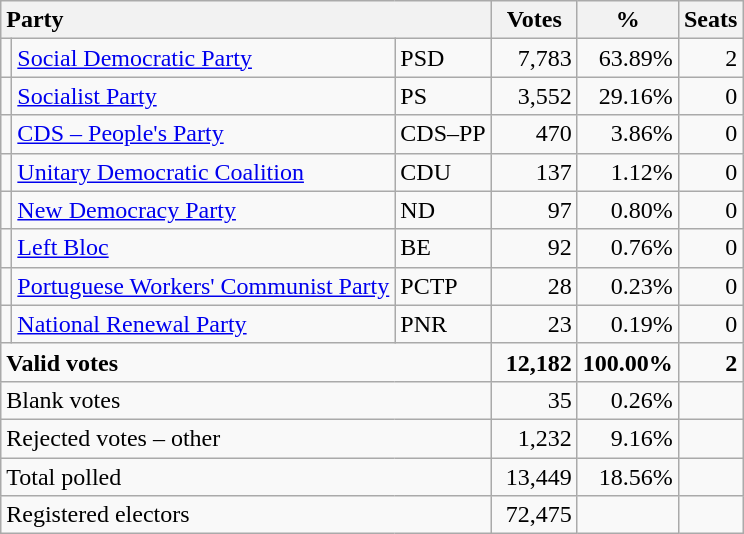<table class="wikitable" border="1" style="text-align:right;">
<tr>
<th style="text-align:left;" colspan=3>Party</th>
<th align=center width="50">Votes</th>
<th align=center width="50">%</th>
<th align=center>Seats</th>
</tr>
<tr>
<td></td>
<td align=left><a href='#'>Social Democratic Party</a></td>
<td align=left>PSD</td>
<td>7,783</td>
<td>63.89%</td>
<td>2</td>
</tr>
<tr>
<td></td>
<td align=left><a href='#'>Socialist Party</a></td>
<td align=left>PS</td>
<td>3,552</td>
<td>29.16%</td>
<td>0</td>
</tr>
<tr>
<td></td>
<td align=left><a href='#'>CDS – People's Party</a></td>
<td align=left style="white-space: nowrap;">CDS–PP</td>
<td>470</td>
<td>3.86%</td>
<td>0</td>
</tr>
<tr>
<td></td>
<td align=left style="white-space: nowrap;"><a href='#'>Unitary Democratic Coalition</a></td>
<td align=left>CDU</td>
<td>137</td>
<td>1.12%</td>
<td>0</td>
</tr>
<tr>
<td></td>
<td align=left><a href='#'>New Democracy Party</a></td>
<td align=left>ND</td>
<td>97</td>
<td>0.80%</td>
<td>0</td>
</tr>
<tr>
<td></td>
<td align=left><a href='#'>Left Bloc</a></td>
<td align=left>BE</td>
<td>92</td>
<td>0.76%</td>
<td>0</td>
</tr>
<tr>
<td></td>
<td align=left><a href='#'>Portuguese Workers' Communist Party</a></td>
<td align=left>PCTP</td>
<td>28</td>
<td>0.23%</td>
<td>0</td>
</tr>
<tr>
<td></td>
<td align=left><a href='#'>National Renewal Party</a></td>
<td align=left>PNR</td>
<td>23</td>
<td>0.19%</td>
<td>0</td>
</tr>
<tr style="font-weight:bold">
<td align=left colspan=3>Valid votes</td>
<td>12,182</td>
<td>100.00%</td>
<td>2</td>
</tr>
<tr>
<td align=left colspan=3>Blank votes</td>
<td>35</td>
<td>0.26%</td>
<td></td>
</tr>
<tr>
<td align=left colspan=3>Rejected votes – other</td>
<td>1,232</td>
<td>9.16%</td>
<td></td>
</tr>
<tr>
<td align=left colspan=3>Total polled</td>
<td>13,449</td>
<td>18.56%</td>
<td></td>
</tr>
<tr>
<td align=left colspan=3>Registered electors</td>
<td>72,475</td>
<td></td>
<td></td>
</tr>
</table>
